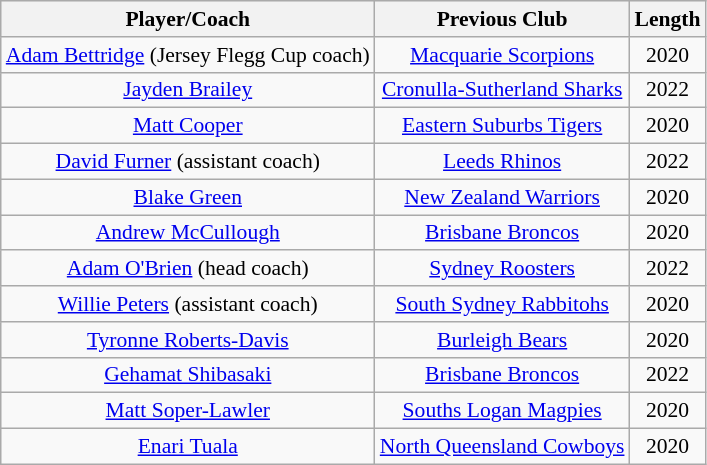<table class="wikitable sortable" style="text-align: center; font-size:90%">
<tr style="background:#efefef;">
<th>Player/Coach</th>
<th>Previous Club</th>
<th>Length</th>
</tr>
<tr>
<td><a href='#'>Adam Bettridge</a> (Jersey Flegg Cup coach)</td>
<td><a href='#'>Macquarie Scorpions</a></td>
<td>2020</td>
</tr>
<tr>
<td><a href='#'>Jayden Brailey</a></td>
<td><a href='#'>Cronulla-Sutherland Sharks</a></td>
<td>2022</td>
</tr>
<tr>
<td><a href='#'>Matt Cooper</a></td>
<td><a href='#'>Eastern Suburbs Tigers</a></td>
<td>2020</td>
</tr>
<tr>
<td><a href='#'>David Furner</a> (assistant coach)</td>
<td><a href='#'>Leeds Rhinos</a></td>
<td>2022</td>
</tr>
<tr>
<td><a href='#'>Blake Green</a></td>
<td><a href='#'>New Zealand Warriors</a></td>
<td>2020</td>
</tr>
<tr>
<td><a href='#'>Andrew McCullough</a></td>
<td><a href='#'>Brisbane Broncos</a></td>
<td>2020</td>
</tr>
<tr>
<td><a href='#'>Adam O'Brien</a> (head coach)</td>
<td><a href='#'>Sydney Roosters</a></td>
<td>2022</td>
</tr>
<tr>
<td><a href='#'>Willie Peters</a> (assistant coach)</td>
<td><a href='#'>South Sydney Rabbitohs</a></td>
<td>2020</td>
</tr>
<tr>
<td><a href='#'>Tyronne Roberts-Davis</a></td>
<td><a href='#'>Burleigh Bears</a></td>
<td>2020</td>
</tr>
<tr>
<td><a href='#'>Gehamat Shibasaki</a></td>
<td><a href='#'>Brisbane Broncos</a></td>
<td>2022</td>
</tr>
<tr>
<td><a href='#'>Matt Soper-Lawler</a></td>
<td><a href='#'>Souths Logan Magpies</a></td>
<td>2020</td>
</tr>
<tr>
<td><a href='#'>Enari Tuala</a></td>
<td><a href='#'>North Queensland Cowboys</a></td>
<td>2020</td>
</tr>
</table>
